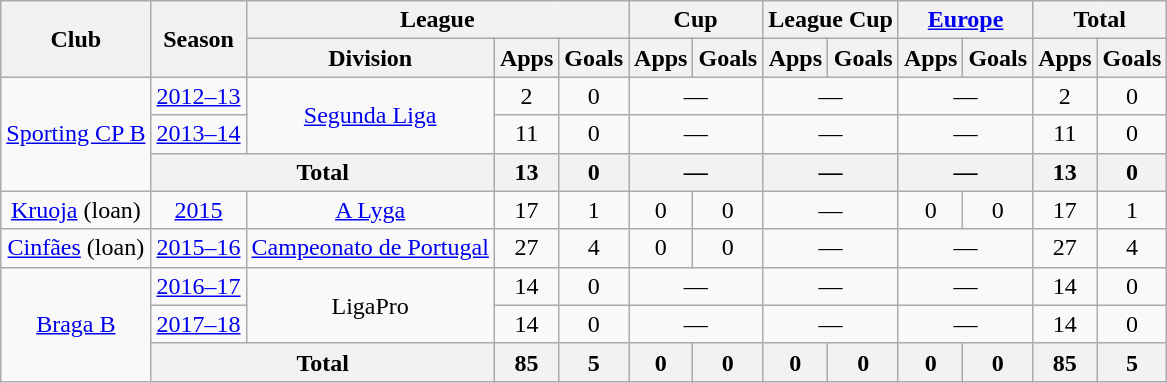<table class="wikitable" style="text-align: center">
<tr>
<th rowspan="2">Club</th>
<th rowspan="2">Season</th>
<th colspan="3">League</th>
<th colspan="2">Cup</th>
<th colspan="2">League Cup</th>
<th colspan="2"><a href='#'>Europe</a></th>
<th colspan="2">Total</th>
</tr>
<tr>
<th>Division</th>
<th>Apps</th>
<th>Goals</th>
<th>Apps</th>
<th>Goals</th>
<th>Apps</th>
<th>Goals</th>
<th>Apps</th>
<th>Goals</th>
<th>Apps</th>
<th>Goals</th>
</tr>
<tr>
<td rowspan="3"><a href='#'>Sporting CP B</a></td>
<td><a href='#'>2012–13</a></td>
<td rowspan="2"><a href='#'>Segunda Liga</a></td>
<td>2</td>
<td>0</td>
<td colspan="2">—</td>
<td colspan="2">—</td>
<td colspan="2">—</td>
<td>2</td>
<td>0</td>
</tr>
<tr>
<td><a href='#'>2013–14</a></td>
<td>11</td>
<td>0</td>
<td colspan="2">—</td>
<td colspan="2">—</td>
<td colspan="2">—</td>
<td>11</td>
<td>0</td>
</tr>
<tr>
<th colspan="2">Total</th>
<th>13</th>
<th>0</th>
<th colspan="2">—</th>
<th colspan="2">—</th>
<th colspan="2">—</th>
<th>13</th>
<th>0</th>
</tr>
<tr>
<td><a href='#'>Kruoja</a> (loan)</td>
<td><a href='#'>2015</a></td>
<td><a href='#'>A Lyga</a></td>
<td>17</td>
<td>1</td>
<td>0</td>
<td>0</td>
<td colspan="2">—</td>
<td>0</td>
<td>0</td>
<td>17</td>
<td>1</td>
</tr>
<tr>
<td><a href='#'>Cinfães</a> (loan)</td>
<td><a href='#'>2015–16</a></td>
<td><a href='#'>Campeonato de Portugal</a></td>
<td>27</td>
<td>4</td>
<td>0</td>
<td>0</td>
<td colspan="2">—</td>
<td colspan="2">—</td>
<td>27</td>
<td>4</td>
</tr>
<tr>
<td rowspan="3"><a href='#'>Braga B</a></td>
<td><a href='#'>2016–17</a></td>
<td rowspan="2">LigaPro</td>
<td>14</td>
<td>0</td>
<td colspan="2">—</td>
<td colspan="2">—</td>
<td colspan="2">—</td>
<td>14</td>
<td>0</td>
</tr>
<tr>
<td><a href='#'>2017–18</a></td>
<td>14</td>
<td>0</td>
<td colspan="2">—</td>
<td colspan="2">—</td>
<td colspan="2">—</td>
<td>14</td>
<td>0</td>
</tr>
<tr>
<th colspan="2">Total</th>
<th>85</th>
<th>5</th>
<th>0</th>
<th>0</th>
<th>0</th>
<th>0</th>
<th>0</th>
<th>0</th>
<th>85</th>
<th>5</th>
</tr>
</table>
